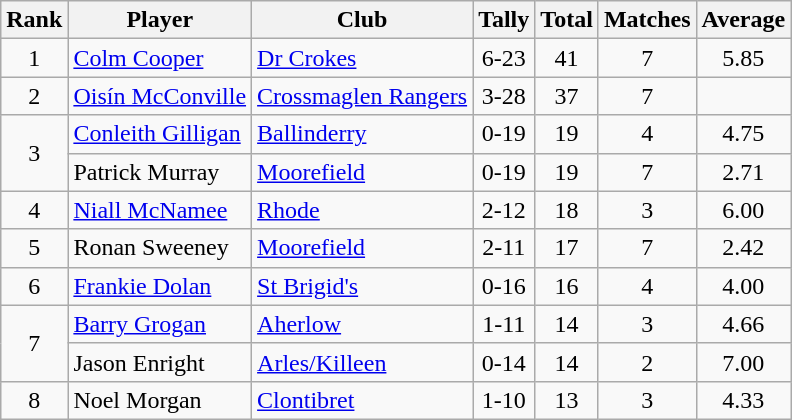<table class="wikitable">
<tr>
<th>Rank</th>
<th>Player</th>
<th>Club</th>
<th>Tally</th>
<th>Total</th>
<th>Matches</th>
<th>Average</th>
</tr>
<tr>
<td rowspan="1" style="text-align:center;">1</td>
<td><a href='#'>Colm Cooper</a></td>
<td><a href='#'>Dr Crokes</a></td>
<td align=center>6-23</td>
<td align=center>41</td>
<td align=center>7</td>
<td align=center>5.85</td>
</tr>
<tr>
<td rowspan="1" style="text-align:center;">2</td>
<td><a href='#'>Oisín McConville</a></td>
<td><a href='#'>Crossmaglen Rangers</a></td>
<td align=center>3-28</td>
<td align=center>37</td>
<td align=center>7</td>
<td align=center></td>
</tr>
<tr>
<td rowspan="2" style="text-align:center;">3</td>
<td><a href='#'>Conleith Gilligan</a></td>
<td><a href='#'>Ballinderry</a></td>
<td align=center>0-19</td>
<td align=center>19</td>
<td align=center>4</td>
<td align=center>4.75</td>
</tr>
<tr>
<td>Patrick Murray</td>
<td><a href='#'>Moorefield</a></td>
<td align=center>0-19</td>
<td align=center>19</td>
<td align=center>7</td>
<td align=center>2.71</td>
</tr>
<tr>
<td rowspan="1" style="text-align:center;">4</td>
<td><a href='#'>Niall McNamee</a></td>
<td><a href='#'>Rhode</a></td>
<td align=center>2-12</td>
<td align=center>18</td>
<td align=center>3</td>
<td align=center>6.00</td>
</tr>
<tr>
<td rowspan="1" style="text-align:center;">5</td>
<td>Ronan Sweeney</td>
<td><a href='#'>Moorefield</a></td>
<td align=center>2-11</td>
<td align=center>17</td>
<td align=center>7</td>
<td align=center>2.42</td>
</tr>
<tr>
<td rowspan="1" style="text-align:center;">6</td>
<td><a href='#'>Frankie Dolan</a></td>
<td><a href='#'>St Brigid's</a></td>
<td align=center>0-16</td>
<td align=center>16</td>
<td align=center>4</td>
<td align=center>4.00</td>
</tr>
<tr>
<td rowspan="2" style="text-align:center;">7</td>
<td><a href='#'>Barry Grogan</a></td>
<td><a href='#'>Aherlow</a></td>
<td align=center>1-11</td>
<td align=center>14</td>
<td align=center>3</td>
<td align=center>4.66</td>
</tr>
<tr>
<td>Jason Enright</td>
<td><a href='#'>Arles/Killeen</a></td>
<td align=center>0-14</td>
<td align=center>14</td>
<td align=center>2</td>
<td align=center>7.00</td>
</tr>
<tr>
<td rowspan="1" style="text-align:center;">8</td>
<td>Noel Morgan</td>
<td><a href='#'>Clontibret</a></td>
<td align=center>1-10</td>
<td align=center>13</td>
<td align=center>3</td>
<td align=center>4.33</td>
</tr>
</table>
